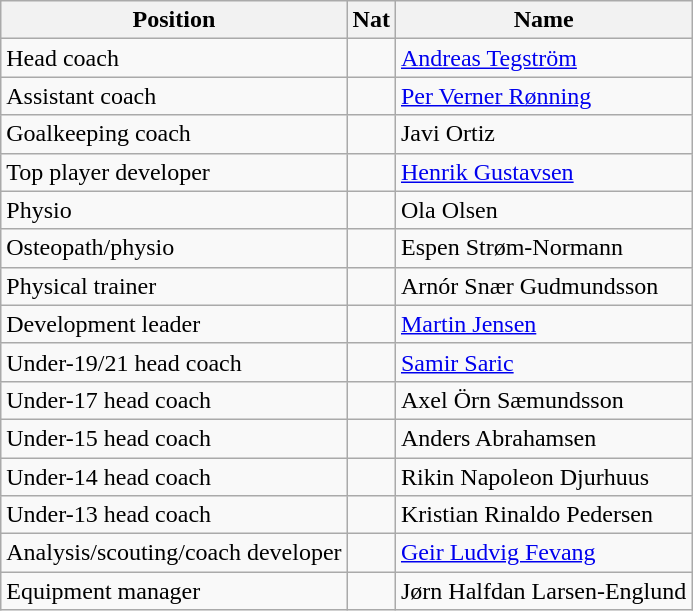<table class="wikitable">
<tr>
<th>Position</th>
<th>Nat</th>
<th>Name</th>
</tr>
<tr>
<td>Head coach</td>
<td></td>
<td><a href='#'>Andreas Tegström</a></td>
</tr>
<tr>
<td>Assistant coach</td>
<td></td>
<td><a href='#'>Per Verner Rønning</a></td>
</tr>
<tr>
<td>Goalkeeping coach</td>
<td></td>
<td>Javi Ortiz</td>
</tr>
<tr>
<td>Top player developer</td>
<td></td>
<td><a href='#'>Henrik Gustavsen</a></td>
</tr>
<tr>
<td>Physio</td>
<td></td>
<td>Ola Olsen</td>
</tr>
<tr>
<td>Osteopath/physio</td>
<td></td>
<td>Espen Strøm-Normann</td>
</tr>
<tr>
<td>Physical trainer</td>
<td></td>
<td>Arnór Snær Gudmundsson</td>
</tr>
<tr>
<td>Development leader</td>
<td></td>
<td><a href='#'>Martin Jensen</a></td>
</tr>
<tr>
<td>Under-19/21 head coach</td>
<td></td>
<td><a href='#'>Samir Saric</a></td>
</tr>
<tr>
<td>Under-17 head coach</td>
<td></td>
<td>Axel Örn Sæmundsson</td>
</tr>
<tr>
<td>Under-15 head coach</td>
<td></td>
<td>Anders Abrahamsen</td>
</tr>
<tr>
<td>Under-14 head coach</td>
<td></td>
<td>Rikin Napoleon Djurhuus</td>
</tr>
<tr>
<td>Under-13 head coach</td>
<td></td>
<td>Kristian Rinaldo Pedersen</td>
</tr>
<tr>
<td>Analysis/scouting/coach developer</td>
<td></td>
<td><a href='#'>Geir Ludvig Fevang</a></td>
</tr>
<tr>
<td>Equipment manager</td>
<td></td>
<td>Jørn Halfdan Larsen-Englund</td>
</tr>
</table>
